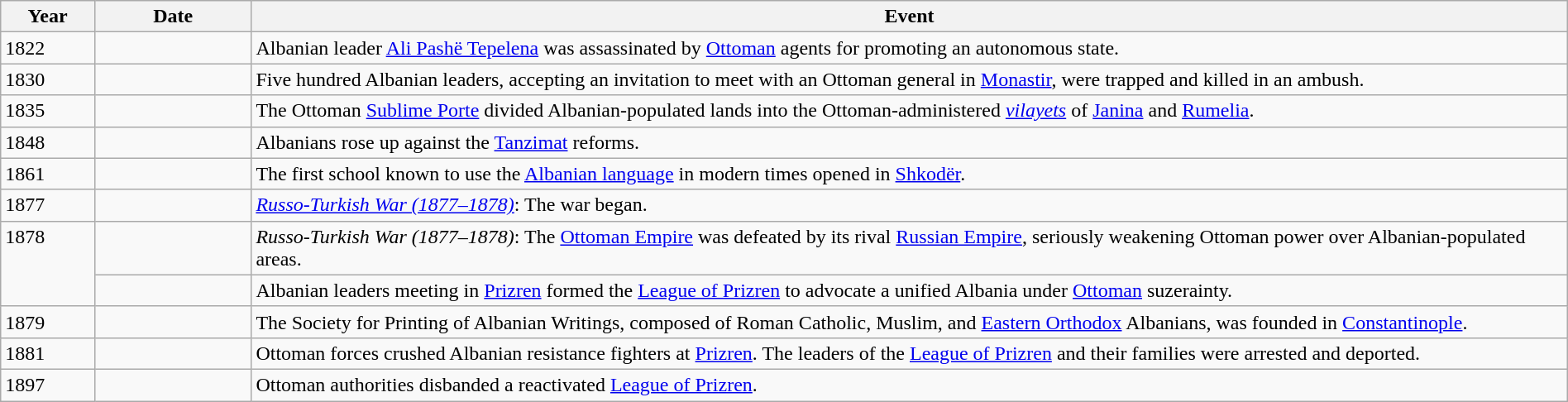<table class="wikitable" width="100%">
<tr>
<th style="width:6%">Year</th>
<th style="width:10%">Date</th>
<th>Event</th>
</tr>
<tr>
<td>1822</td>
<td></td>
<td>Albanian leader <a href='#'>Ali Pashë Tepelena</a> was assassinated by <a href='#'>Ottoman</a> agents for promoting an autonomous state.</td>
</tr>
<tr>
<td>1830</td>
<td></td>
<td>Five hundred Albanian leaders, accepting an invitation to meet with an Ottoman general in <a href='#'>Monastir</a>, were trapped and killed in an ambush.</td>
</tr>
<tr>
<td>1835</td>
<td></td>
<td>The Ottoman <a href='#'>Sublime Porte</a> divided Albanian-populated lands into the Ottoman-administered <em><a href='#'>vilayets</a></em> of <a href='#'>Janina</a> and <a href='#'>Rumelia</a>.</td>
</tr>
<tr>
<td>1848</td>
<td></td>
<td>Albanians rose up against the <a href='#'>Tanzimat</a> reforms.</td>
</tr>
<tr>
<td>1861</td>
<td></td>
<td>The first school known to use the <a href='#'>Albanian language</a> in modern times opened in <a href='#'>Shkodër</a>.</td>
</tr>
<tr>
<td>1877</td>
<td></td>
<td><em><a href='#'>Russo-Turkish War (1877–1878)</a></em>: The war began.</td>
</tr>
<tr>
<td rowspan="2" valign="top">1878</td>
<td></td>
<td><em>Russo-Turkish War (1877–1878)</em>: The <a href='#'>Ottoman Empire</a> was defeated by its rival <a href='#'>Russian Empire</a>, seriously weakening Ottoman power over Albanian-populated areas.</td>
</tr>
<tr>
<td></td>
<td>Albanian leaders meeting in <a href='#'>Prizren</a> formed the <a href='#'>League of Prizren</a> to advocate a unified Albania under <a href='#'>Ottoman</a> suzerainty.</td>
</tr>
<tr>
<td>1879</td>
<td></td>
<td>The Society for Printing of Albanian Writings, composed of Roman Catholic, Muslim, and <a href='#'>Eastern Orthodox</a> Albanians, was founded in <a href='#'>Constantinople</a>.</td>
</tr>
<tr>
<td>1881</td>
<td></td>
<td>Ottoman forces crushed Albanian resistance fighters at <a href='#'>Prizren</a>. The leaders of the <a href='#'>League of Prizren</a> and their families were arrested and deported.</td>
</tr>
<tr>
<td>1897</td>
<td></td>
<td>Ottoman authorities disbanded a reactivated <a href='#'>League of Prizren</a>.</td>
</tr>
</table>
